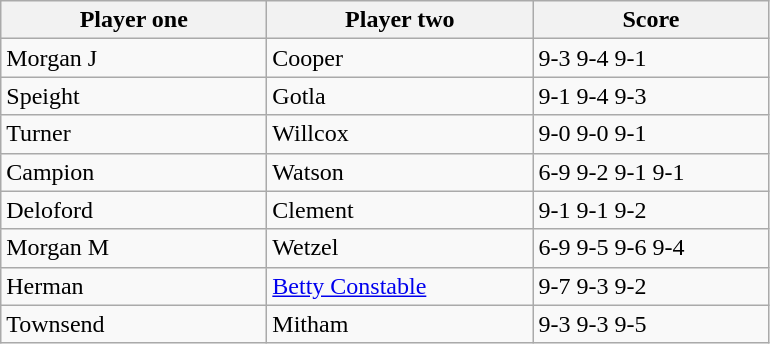<table class="wikitable">
<tr>
<th width=170>Player one</th>
<th width=170>Player two</th>
<th width=150>Score</th>
</tr>
<tr>
<td> Morgan J</td>
<td> Cooper</td>
<td>9-3 9-4 9-1</td>
</tr>
<tr>
<td> Speight</td>
<td> Gotla</td>
<td>9-1 9-4 9-3</td>
</tr>
<tr>
<td> Turner</td>
<td> Willcox</td>
<td>9-0 9-0 9-1</td>
</tr>
<tr>
<td> Campion</td>
<td> Watson</td>
<td>6-9 9-2 9-1 9-1</td>
</tr>
<tr>
<td> Deloford</td>
<td> Clement</td>
<td>9-1 9-1 9-2</td>
</tr>
<tr>
<td> Morgan M</td>
<td> Wetzel</td>
<td>6-9 9-5 9-6 9-4</td>
</tr>
<tr>
<td> Herman</td>
<td> <a href='#'>Betty Constable</a></td>
<td>9-7 9-3 9-2</td>
</tr>
<tr>
<td> Townsend</td>
<td> Mitham</td>
<td>9-3 9-3 9-5</td>
</tr>
</table>
